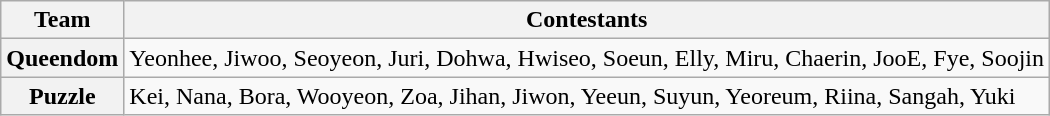<table class="wikitable plainrowheaders">
<tr>
<th>Team</th>
<th>Contestants</th>
</tr>
<tr>
<th>Queendom</th>
<td>Yeonhee, Jiwoo, Seoyeon, Juri, Dohwa, Hwiseo, Soeun, Elly, Miru, Chaerin, JooE, Fye, Soojin</td>
</tr>
<tr>
<th>Puzzle</th>
<td>Kei, Nana, Bora, Wooyeon, Zoa, Jihan, Jiwon, Yeeun, Suyun, Yeoreum, Riina, Sangah, Yuki</td>
</tr>
</table>
